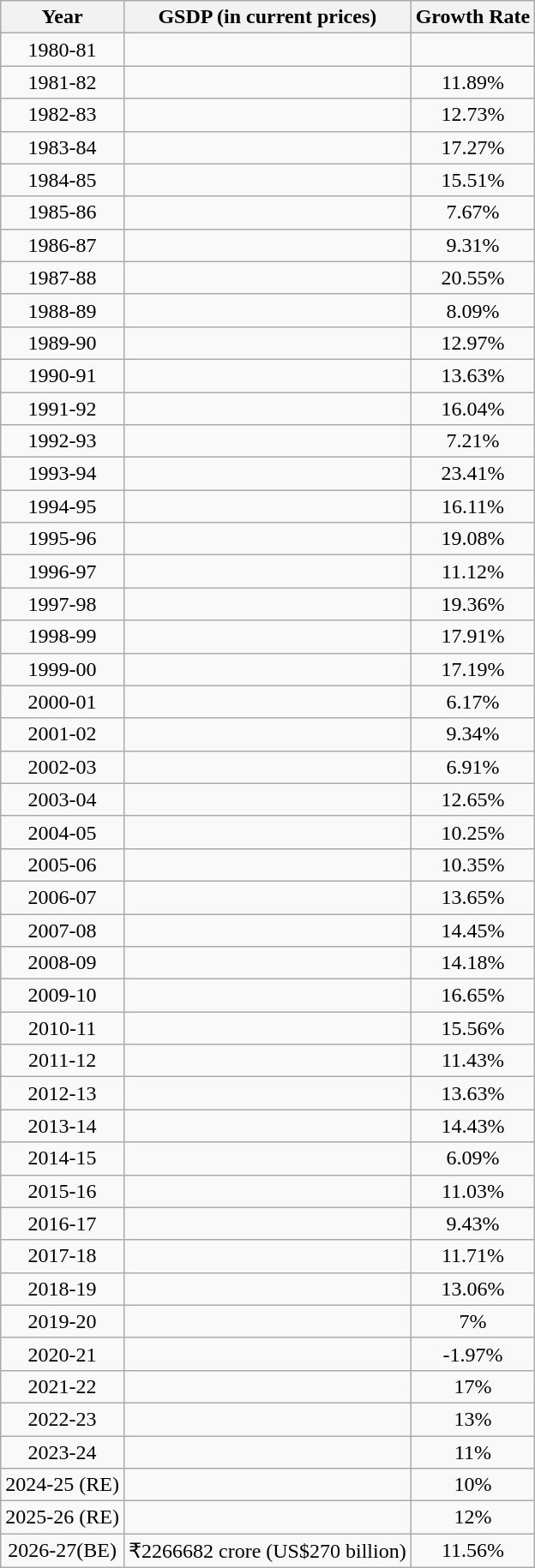<table class="wikitable" style="text-align:center">
<tr>
<th>Year</th>
<th>GSDP (in current prices)</th>
<th>Growth Rate</th>
</tr>
<tr>
<td>1980-81</td>
<td></td>
<td></td>
</tr>
<tr>
<td>1981-82</td>
<td></td>
<td>11.89% </td>
</tr>
<tr>
<td>1982-83</td>
<td></td>
<td>12.73% </td>
</tr>
<tr>
<td>1983-84</td>
<td></td>
<td>17.27% </td>
</tr>
<tr>
<td>1984-85</td>
<td></td>
<td>15.51% </td>
</tr>
<tr>
<td>1985-86</td>
<td></td>
<td>7.67% </td>
</tr>
<tr>
<td>1986-87</td>
<td></td>
<td>9.31% </td>
</tr>
<tr>
<td>1987-88</td>
<td></td>
<td>20.55% </td>
</tr>
<tr>
<td>1988-89</td>
<td></td>
<td>8.09% </td>
</tr>
<tr>
<td>1989-90</td>
<td></td>
<td>12.97% </td>
</tr>
<tr>
<td>1990-91</td>
<td></td>
<td>13.63% </td>
</tr>
<tr>
<td>1991-92</td>
<td></td>
<td>16.04% </td>
</tr>
<tr>
<td>1992-93</td>
<td></td>
<td>7.21% </td>
</tr>
<tr>
<td>1993-94</td>
<td></td>
<td>23.41% </td>
</tr>
<tr>
<td>1994-95</td>
<td></td>
<td>16.11% </td>
</tr>
<tr>
<td>1995-96</td>
<td></td>
<td>19.08% </td>
</tr>
<tr>
<td>1996-97</td>
<td></td>
<td>11.12% </td>
</tr>
<tr>
<td>1997-98</td>
<td></td>
<td>19.36% </td>
</tr>
<tr>
<td>1998-99</td>
<td></td>
<td>17.91% </td>
</tr>
<tr>
<td>1999-00</td>
<td></td>
<td>17.19% </td>
</tr>
<tr>
<td>2000-01</td>
<td></td>
<td>6.17% </td>
</tr>
<tr>
<td>2001-02</td>
<td></td>
<td>9.34% </td>
</tr>
<tr>
<td>2002-03</td>
<td></td>
<td>6.91% </td>
</tr>
<tr>
<td>2003-04</td>
<td></td>
<td>12.65% </td>
</tr>
<tr>
<td>2004-05</td>
<td></td>
<td>10.25% </td>
</tr>
<tr>
<td>2005-06</td>
<td></td>
<td>10.35% </td>
</tr>
<tr>
<td>2006-07</td>
<td></td>
<td>13.65% </td>
</tr>
<tr>
<td>2007-08</td>
<td></td>
<td>14.45% </td>
</tr>
<tr>
<td>2008-09</td>
<td></td>
<td>14.18% </td>
</tr>
<tr>
<td>2009-10</td>
<td></td>
<td>16.65% </td>
</tr>
<tr>
<td>2010-11</td>
<td></td>
<td>15.56% </td>
</tr>
<tr>
<td>2011-12</td>
<td></td>
<td>11.43% </td>
</tr>
<tr>
<td>2012-13</td>
<td></td>
<td>13.63% </td>
</tr>
<tr>
<td>2013-14</td>
<td></td>
<td>14.43% </td>
</tr>
<tr>
<td>2014-15</td>
<td></td>
<td>6.09% </td>
</tr>
<tr>
<td>2015-16</td>
<td></td>
<td>11.03% </td>
</tr>
<tr>
<td>2016-17</td>
<td></td>
<td>9.43% </td>
</tr>
<tr>
<td>2017-18</td>
<td></td>
<td>11.71% </td>
</tr>
<tr>
<td>2018-19</td>
<td></td>
<td>13.06% </td>
</tr>
<tr>
<td>2019-20</td>
<td></td>
<td>7% </td>
</tr>
<tr>
<td>2020-21</td>
<td></td>
<td>-1.97% </td>
</tr>
<tr>
<td>2021-22</td>
<td></td>
<td>17% </td>
</tr>
<tr>
<td>2022-23</td>
<td></td>
<td>13% </td>
</tr>
<tr>
<td>2023-24</td>
<td></td>
<td>11% </td>
</tr>
<tr>
<td>2024-25 (RE)</td>
<td></td>
<td>10% </td>
</tr>
<tr>
<td>2025-26 (RE)</td>
<td></td>
<td>12% </td>
</tr>
<tr>
<td>2026-27(BE)</td>
<td>₹2266682 crore (US$270 billion)</td>
<td>11.56% </td>
</tr>
</table>
